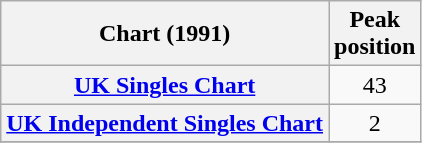<table class="wikitable sortable plainrowheaders" style="text-align:center">
<tr>
<th scope="col">Chart (1991)</th>
<th scope="col">Peak<br>position</th>
</tr>
<tr>
<th scope="row"><a href='#'>UK Singles Chart</a></th>
<td>43</td>
</tr>
<tr>
<th scope="row"><a href='#'>UK Independent Singles Chart</a></th>
<td>2</td>
</tr>
<tr>
</tr>
</table>
